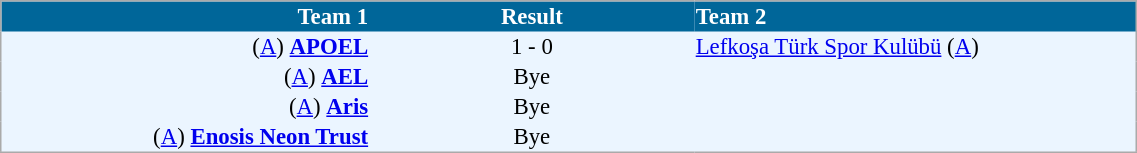<table cellspacing="0" style="background: #EBF5FF; border: 1px #aaa solid; border-collapse: collapse; font-size: 95%;" width=60%>
<tr bgcolor=#006699 style="color:white;">
<th width=25% align="right">Team 1</th>
<th width=22% align="center">Result</th>
<th width=30% align="left">Team 2</th>
</tr>
<tr>
<td align=right>(<a href='#'>A</a>) <strong><a href='#'>APOEL</a></strong></td>
<td align=center>1 - 0</td>
<td align=left><a href='#'>Lefkoşa Türk Spor Kulübü</a> (<a href='#'>A</a>)</td>
</tr>
<tr>
<td align=right>(<a href='#'>A</a>) <strong><a href='#'>AEL</a></strong></td>
<td align=center>Bye</td>
<td></td>
</tr>
<tr>
<td align=right>(<a href='#'>A</a>) <strong><a href='#'>Aris</a></strong></td>
<td align=center>Bye</td>
<td></td>
</tr>
<tr>
<td align=right>(<a href='#'>A</a>) <strong><a href='#'>Enosis Neon Trust</a></strong></td>
<td align=center>Bye</td>
<td></td>
</tr>
<tr>
</tr>
</table>
